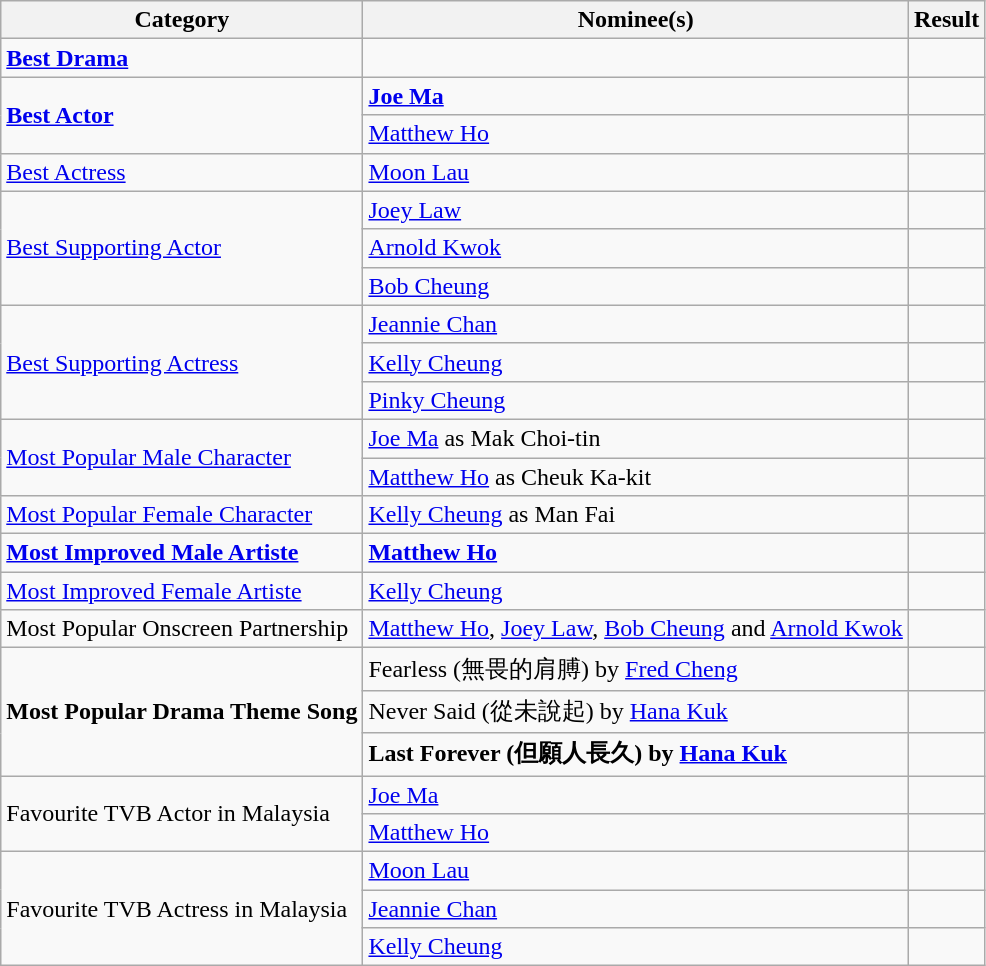<table class="wikitable sortable plainrowheaders" style="width:auto;">
<tr>
<th>Category</th>
<th>Nominee(s)</th>
<th>Result</th>
</tr>
<tr>
<td><strong><a href='#'>Best Drama</a></strong></td>
<td></td>
<td></td>
</tr>
<tr>
<td rowspan="2"><strong><a href='#'>Best Actor</a></strong></td>
<td><strong><a href='#'>Joe Ma</a></strong></td>
<td></td>
</tr>
<tr>
<td><a href='#'>Matthew Ho</a></td>
<td></td>
</tr>
<tr>
<td><a href='#'>Best Actress</a></td>
<td><a href='#'>Moon Lau</a></td>
<td></td>
</tr>
<tr>
<td rowspan="3"><a href='#'>Best Supporting Actor</a></td>
<td><a href='#'>Joey Law</a></td>
<td></td>
</tr>
<tr>
<td><a href='#'>Arnold Kwok</a></td>
<td></td>
</tr>
<tr>
<td><a href='#'>Bob Cheung</a></td>
<td></td>
</tr>
<tr>
<td rowspan="3"><a href='#'>Best Supporting Actress</a></td>
<td><a href='#'>Jeannie Chan</a></td>
<td></td>
</tr>
<tr>
<td><a href='#'>Kelly Cheung</a></td>
<td></td>
</tr>
<tr>
<td><a href='#'>Pinky Cheung</a></td>
<td></td>
</tr>
<tr>
<td rowspan="2"><a href='#'>Most Popular Male Character</a></td>
<td><a href='#'>Joe Ma</a> as Mak Choi-tin</td>
<td></td>
</tr>
<tr>
<td><a href='#'>Matthew Ho</a> as Cheuk Ka-kit</td>
<td></td>
</tr>
<tr>
<td><a href='#'>Most Popular Female Character</a></td>
<td><a href='#'>Kelly Cheung</a> as Man Fai</td>
<td></td>
</tr>
<tr>
<td><strong><a href='#'>Most Improved Male Artiste</a></strong></td>
<td><strong><a href='#'>Matthew Ho</a></strong></td>
<td></td>
</tr>
<tr>
<td><a href='#'>Most Improved Female Artiste</a></td>
<td><a href='#'>Kelly Cheung</a></td>
<td></td>
</tr>
<tr>
<td>Most Popular Onscreen Partnership</td>
<td><a href='#'>Matthew Ho</a>, <a href='#'>Joey Law</a>, <a href='#'>Bob Cheung</a>  and <a href='#'>Arnold Kwok</a></td>
<td></td>
</tr>
<tr>
<td rowspan="3"><strong> Most Popular Drama Theme Song </strong></td>
<td>Fearless (無畏的肩膊) by <a href='#'>Fred Cheng</a></td>
<td></td>
</tr>
<tr>
<td>Never Said (從未說起) by <a href='#'>Hana Kuk</a></td>
<td></td>
</tr>
<tr>
<td><strong> Last Forever (但願人長久) by <a href='#'>Hana Kuk</a></strong></td>
<td></td>
</tr>
<tr>
<td rowspan="2">Favourite TVB Actor in Malaysia</td>
<td><a href='#'>Joe Ma</a></td>
<td></td>
</tr>
<tr>
<td><a href='#'>Matthew Ho</a></td>
<td></td>
</tr>
<tr>
<td rowspan="3">Favourite TVB Actress in Malaysia</td>
<td><a href='#'>Moon Lau</a></td>
<td></td>
</tr>
<tr>
<td><a href='#'>Jeannie Chan</a></td>
<td></td>
</tr>
<tr>
<td><a href='#'>Kelly Cheung</a></td>
<td></td>
</tr>
</table>
